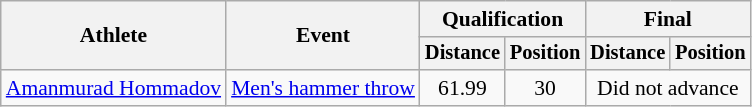<table class=wikitable style="font-size:90%">
<tr>
<th rowspan="2">Athlete</th>
<th rowspan="2">Event</th>
<th colspan="2">Qualification</th>
<th colspan="2">Final</th>
</tr>
<tr style="font-size:95%">
<th>Distance</th>
<th>Position</th>
<th>Distance</th>
<th>Position</th>
</tr>
<tr align=center>
<td align=left><a href='#'>Amanmurad Hommadov</a></td>
<td align=left><a href='#'>Men's hammer throw</a></td>
<td>61.99</td>
<td>30</td>
<td colspan=2>Did not advance</td>
</tr>
</table>
